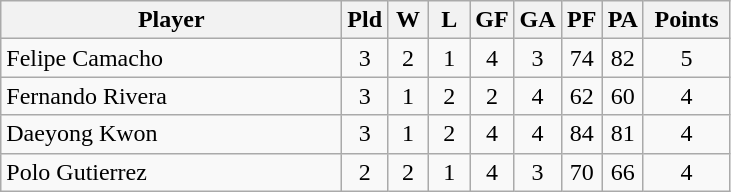<table class=wikitable style="text-align:center">
<tr>
<th width=220>Player</th>
<th width=20>Pld</th>
<th width=20>W</th>
<th width=20>L</th>
<th width=20>GF</th>
<th width=20>GA</th>
<th width=20>PF</th>
<th width=20>PA</th>
<th width=50>Points</th>
</tr>
<tr>
<td align=left> Felipe Camacho</td>
<td>3</td>
<td>2</td>
<td>1</td>
<td>4</td>
<td>3</td>
<td>74</td>
<td>82</td>
<td>5</td>
</tr>
<tr>
<td align=left> Fernando Rivera</td>
<td>3</td>
<td>1</td>
<td>2</td>
<td>2</td>
<td>4</td>
<td>62</td>
<td>60</td>
<td>4</td>
</tr>
<tr>
<td align=left> Daeyong Kwon</td>
<td>3</td>
<td>1</td>
<td>2</td>
<td>4</td>
<td>4</td>
<td>84</td>
<td>81</td>
<td>4</td>
</tr>
<tr>
<td align=left> Polo Gutierrez</td>
<td>2</td>
<td>2</td>
<td>1</td>
<td>4</td>
<td>3</td>
<td>70</td>
<td>66</td>
<td>4</td>
</tr>
</table>
